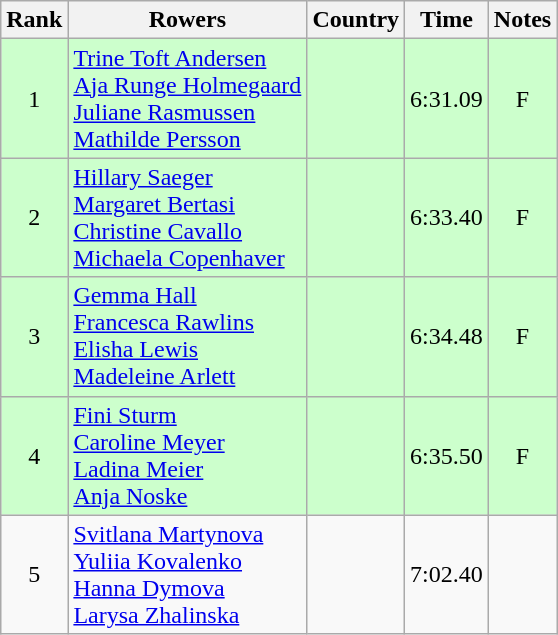<table class="wikitable" style="text-align:center">
<tr>
<th>Rank</th>
<th>Rowers</th>
<th>Country</th>
<th>Time</th>
<th>Notes</th>
</tr>
<tr bgcolor=ccffcc>
<td>1</td>
<td align="left"><a href='#'>Trine Toft Andersen</a><br><a href='#'>Aja Runge Holmegaard</a><br><a href='#'>Juliane Rasmussen</a><br><a href='#'>Mathilde Persson</a></td>
<td align="left"></td>
<td>6:31.09</td>
<td>F</td>
</tr>
<tr bgcolor=ccffcc>
<td>2</td>
<td align="left"><a href='#'>Hillary Saeger</a><br><a href='#'>Margaret Bertasi</a><br><a href='#'>Christine Cavallo</a><br><a href='#'>Michaela Copenhaver</a></td>
<td align="left"></td>
<td>6:33.40</td>
<td>F</td>
</tr>
<tr bgcolor=ccffcc>
<td>3</td>
<td align="left"><a href='#'>Gemma Hall</a><br><a href='#'>Francesca Rawlins</a><br><a href='#'>Elisha Lewis</a><br><a href='#'>Madeleine Arlett</a></td>
<td align="left"></td>
<td>6:34.48</td>
<td>F</td>
</tr>
<tr bgcolor=ccffcc>
<td>4</td>
<td align="left"><a href='#'>Fini Sturm</a><br><a href='#'>Caroline Meyer</a><br><a href='#'>Ladina Meier</a><br><a href='#'>Anja Noske</a></td>
<td align="left"></td>
<td>6:35.50</td>
<td>F</td>
</tr>
<tr>
<td>5</td>
<td align="left"><a href='#'>Svitlana Martynova</a><br><a href='#'>Yuliia Kovalenko</a><br><a href='#'>Hanna Dymova</a><br><a href='#'>Larysa Zhalinska</a></td>
<td align="left"></td>
<td>7:02.40</td>
<td></td>
</tr>
</table>
